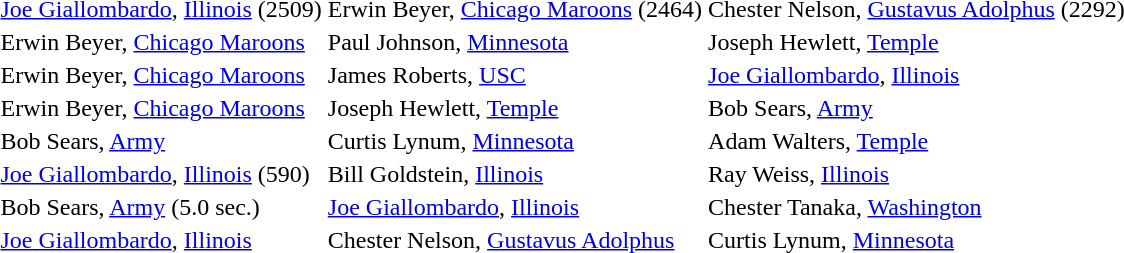<table>
<tr>
<th scope=row style="text-align:left"></th>
<td><a href='#'>Joe Giallombardo</a>, <a href='#'>Illinois</a> (2509)</td>
<td>Erwin Beyer, <a href='#'>Chicago Maroons</a> (2464)</td>
<td>Chester Nelson, <a href='#'>Gustavus Adolphus</a> (2292)</td>
</tr>
<tr>
<th scope=row style="text-align:left"></th>
<td>Erwin Beyer, <a href='#'>Chicago Maroons</a></td>
<td>Paul Johnson, <a href='#'>Minnesota</a></td>
<td>Joseph Hewlett, <a href='#'>Temple</a></td>
</tr>
<tr>
<th scope=row style="text-align:left"></th>
<td>Erwin Beyer, <a href='#'>Chicago Maroons</a></td>
<td>James Roberts, <a href='#'>USC</a></td>
<td><a href='#'>Joe Giallombardo</a>, <a href='#'>Illinois</a></td>
</tr>
<tr>
<th scope=row style="text-align:left"></th>
<td>Erwin Beyer, <a href='#'>Chicago Maroons</a></td>
<td>Joseph Hewlett, <a href='#'>Temple</a></td>
<td>Bob Sears, <a href='#'>Army</a></td>
</tr>
<tr>
<th scope=row style="text-align:left"></th>
<td>Bob Sears, <a href='#'>Army</a></td>
<td>Curtis Lynum, <a href='#'>Minnesota</a></td>
<td>Adam Walters, <a href='#'>Temple</a></td>
</tr>
<tr>
<th scope=row style="text-align:left"></th>
<td><a href='#'>Joe Giallombardo</a>, <a href='#'>Illinois</a> (590)</td>
<td>Bill Goldstein, <a href='#'>Illinois</a></td>
<td>Ray Weiss, <a href='#'>Illinois</a></td>
</tr>
<tr>
<th scope=row style="text-align:left"></th>
<td>Bob Sears, <a href='#'>Army</a> (5.0 sec.)</td>
<td><a href='#'>Joe Giallombardo</a>, <a href='#'>Illinois</a></td>
<td>Chester Tanaka, <a href='#'>Washington</a></td>
</tr>
<tr>
<th scope=row style="text-align:left"></th>
<td><a href='#'>Joe Giallombardo</a>, <a href='#'>Illinois</a></td>
<td>Chester Nelson, <a href='#'>Gustavus Adolphus</a></td>
<td>Curtis Lynum, <a href='#'>Minnesota</a></td>
</tr>
</table>
